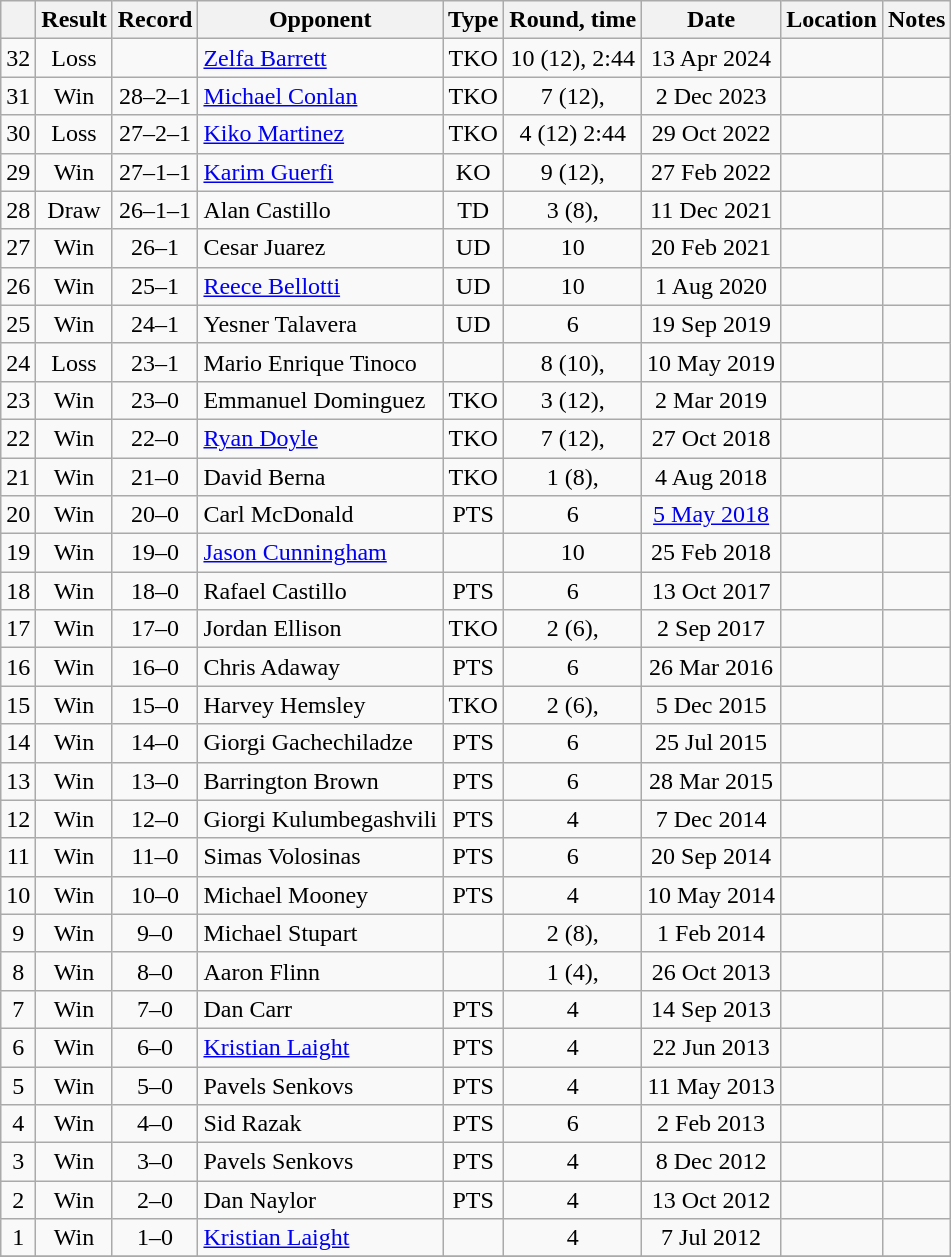<table class="wikitable" style="text-align:center">
<tr>
<th></th>
<th>Result</th>
<th>Record</th>
<th>Opponent</th>
<th>Type</th>
<th>Round, time</th>
<th>Date</th>
<th>Location</th>
<th>Notes</th>
</tr>
<tr>
<td>32</td>
<td>Loss</td>
<td></td>
<td align=left><a href='#'>Zelfa Barrett</a></td>
<td>TKO</td>
<td>10 (12), 2:44</td>
<td>13 Apr 2024</td>
<td style="text-align:left;"></td>
<td></td>
</tr>
<tr>
<td>31</td>
<td>Win</td>
<td>28–2–1</td>
<td style="text-align:left;"><a href='#'>Michael Conlan</a></td>
<td>TKO</td>
<td>7 (12), </td>
<td>2 Dec 2023</td>
<td style="text-align:left;"></td>
<td align=left></td>
</tr>
<tr>
<td>30</td>
<td>Loss</td>
<td>27–2–1</td>
<td align=left><a href='#'>Kiko Martinez</a></td>
<td>TKO</td>
<td>4 (12) 2:44</td>
<td>29 Oct 2022</td>
<td align=left></td>
<td align=left></td>
</tr>
<tr>
<td>29</td>
<td>Win</td>
<td>27–1–1</td>
<td align=left><a href='#'>Karim Guerfi</a></td>
<td>KO</td>
<td>9 (12), </td>
<td>27 Feb 2022</td>
<td align=left></td>
<td align=left></td>
</tr>
<tr>
<td>28</td>
<td>Draw</td>
<td>26–1–1</td>
<td align=left>Alan Castillo</td>
<td>TD</td>
<td>3 (8), </td>
<td>11 Dec 2021</td>
<td style="text-align:left;"></td>
<td align=left></td>
</tr>
<tr>
<td>27</td>
<td>Win</td>
<td>26–1</td>
<td align=left>Cesar Juarez</td>
<td>UD</td>
<td>10</td>
<td>20 Feb 2021</td>
<td style="text-align:left;"></td>
<td align=left></td>
</tr>
<tr>
<td>26</td>
<td>Win</td>
<td>25–1</td>
<td align=left><a href='#'>Reece Bellotti</a></td>
<td>UD</td>
<td>10</td>
<td>1 Aug 2020</td>
<td align=left></td>
<td></td>
</tr>
<tr>
<td>25</td>
<td>Win</td>
<td>24–1</td>
<td align=left>Yesner Talavera</td>
<td>UD</td>
<td>6</td>
<td>19 Sep 2019</td>
<td align=left></td>
<td></td>
</tr>
<tr>
<td>24</td>
<td>Loss</td>
<td>23–1</td>
<td align=left>Mario Enrique Tinoco</td>
<td></td>
<td>8 (10), </td>
<td>10 May 2019</td>
<td align=left></td>
<td align=left></td>
</tr>
<tr>
<td>23</td>
<td>Win</td>
<td>23–0</td>
<td align=left>Emmanuel Dominguez</td>
<td>TKO</td>
<td>3 (12), </td>
<td>2 Mar 2019</td>
<td align=left></td>
<td align=left></td>
</tr>
<tr>
<td>22</td>
<td>Win</td>
<td>22–0</td>
<td align=left><a href='#'>Ryan Doyle</a></td>
<td>TKO</td>
<td>7 (12), </td>
<td>27 Oct 2018</td>
<td align=left></td>
<td align=left></td>
</tr>
<tr>
<td>21</td>
<td>Win</td>
<td>21–0</td>
<td align=left>David Berna</td>
<td>TKO</td>
<td>1 (8), </td>
<td>4 Aug 2018</td>
<td align=left></td>
<td></td>
</tr>
<tr>
<td>20</td>
<td>Win</td>
<td>20–0</td>
<td align=left>Carl McDonald</td>
<td>PTS</td>
<td>6</td>
<td><a href='#'>5 May 2018</a></td>
<td align=left></td>
<td></td>
</tr>
<tr>
<td>19</td>
<td>Win</td>
<td>19–0</td>
<td align=left><a href='#'>Jason Cunningham</a></td>
<td></td>
<td>10</td>
<td>25 Feb 2018</td>
<td align=left></td>
<td></td>
</tr>
<tr>
<td>18</td>
<td>Win</td>
<td>18–0</td>
<td align=left>Rafael Castillo</td>
<td>PTS</td>
<td>6</td>
<td>13 Oct 2017</td>
<td align=left></td>
<td></td>
</tr>
<tr>
<td>17</td>
<td>Win</td>
<td>17–0</td>
<td align=left>Jordan Ellison</td>
<td>TKO</td>
<td>2 (6), </td>
<td>2 Sep 2017</td>
<td align=left></td>
<td></td>
</tr>
<tr>
<td>16</td>
<td>Win</td>
<td>16–0</td>
<td align=left>Chris Adaway</td>
<td>PTS</td>
<td>6</td>
<td>26 Mar 2016</td>
<td align=left></td>
<td></td>
</tr>
<tr>
<td>15</td>
<td>Win</td>
<td>15–0</td>
<td align=left>Harvey Hemsley</td>
<td>TKO</td>
<td>2 (6), </td>
<td>5 Dec 2015</td>
<td align=left></td>
<td></td>
</tr>
<tr>
<td>14</td>
<td>Win</td>
<td>14–0</td>
<td align=left>Giorgi Gachechiladze</td>
<td>PTS</td>
<td>6</td>
<td>25 Jul 2015</td>
<td align=left></td>
<td></td>
</tr>
<tr>
<td>13</td>
<td>Win</td>
<td>13–0</td>
<td align=left>Barrington Brown</td>
<td>PTS</td>
<td>6</td>
<td>28 Mar 2015</td>
<td align=left></td>
<td></td>
</tr>
<tr>
<td>12</td>
<td>Win</td>
<td>12–0</td>
<td align=left>Giorgi Kulumbegashvili</td>
<td>PTS</td>
<td>4</td>
<td>7 Dec 2014</td>
<td align=left></td>
<td></td>
</tr>
<tr>
<td>11</td>
<td>Win</td>
<td>11–0</td>
<td align=left>Simas Volosinas</td>
<td>PTS</td>
<td>6</td>
<td>20 Sep 2014</td>
<td align=left></td>
<td></td>
</tr>
<tr>
<td>10</td>
<td>Win</td>
<td>10–0</td>
<td align=left>Michael Mooney</td>
<td>PTS</td>
<td>4</td>
<td>10 May 2014</td>
<td align=left></td>
<td></td>
</tr>
<tr>
<td>9</td>
<td>Win</td>
<td>9–0</td>
<td align=left>Michael Stupart</td>
<td></td>
<td>2 (8), </td>
<td>1 Feb 2014</td>
<td align=left></td>
<td></td>
</tr>
<tr>
<td>8</td>
<td>Win</td>
<td>8–0</td>
<td align=left>Aaron Flinn</td>
<td></td>
<td>1 (4), </td>
<td>26 Oct 2013</td>
<td align=left></td>
<td></td>
</tr>
<tr>
<td>7</td>
<td>Win</td>
<td>7–0</td>
<td align=left>Dan Carr</td>
<td>PTS</td>
<td>4</td>
<td>14 Sep 2013</td>
<td align=left></td>
<td></td>
</tr>
<tr>
<td>6</td>
<td>Win</td>
<td>6–0</td>
<td align=left><a href='#'>Kristian Laight</a></td>
<td>PTS</td>
<td>4</td>
<td>22 Jun 2013</td>
<td align=left></td>
<td></td>
</tr>
<tr>
<td>5</td>
<td>Win</td>
<td>5–0</td>
<td align=left>Pavels Senkovs</td>
<td>PTS</td>
<td>4</td>
<td>11 May 2013</td>
<td align=left></td>
<td></td>
</tr>
<tr>
<td>4</td>
<td>Win</td>
<td>4–0</td>
<td align=left>Sid Razak</td>
<td>PTS</td>
<td>6</td>
<td>2 Feb 2013</td>
<td align=left></td>
<td></td>
</tr>
<tr>
<td>3</td>
<td>Win</td>
<td>3–0</td>
<td align=left>Pavels Senkovs</td>
<td>PTS</td>
<td>4</td>
<td>8 Dec 2012</td>
<td align=left></td>
<td></td>
</tr>
<tr>
<td>2</td>
<td>Win</td>
<td>2–0</td>
<td align=left>Dan Naylor</td>
<td>PTS</td>
<td>4</td>
<td>13 Oct 2012</td>
<td align=left></td>
<td></td>
</tr>
<tr>
<td>1</td>
<td>Win</td>
<td>1–0</td>
<td align=left><a href='#'>Kristian Laight</a></td>
<td></td>
<td>4</td>
<td>7 Jul 2012</td>
<td align=left></td>
<td></td>
</tr>
<tr>
</tr>
</table>
